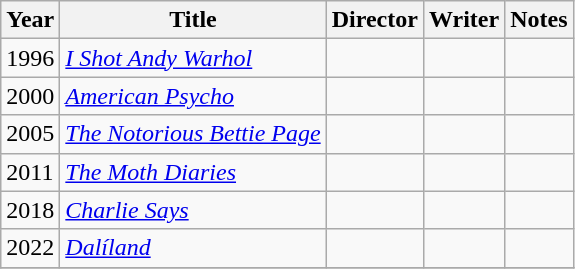<table class="wikitable">
<tr>
<th>Year</th>
<th>Title</th>
<th>Director</th>
<th>Writer</th>
<th>Notes</th>
</tr>
<tr>
<td>1996</td>
<td><em><a href='#'>I Shot Andy Warhol</a></em></td>
<td></td>
<td></td>
<td></td>
</tr>
<tr>
<td>2000</td>
<td><em><a href='#'>American Psycho</a></em></td>
<td></td>
<td></td>
<td></td>
</tr>
<tr>
<td>2005</td>
<td><em><a href='#'>The Notorious Bettie Page</a></em></td>
<td></td>
<td></td>
<td></td>
</tr>
<tr>
<td>2011</td>
<td><em><a href='#'>The Moth Diaries</a></em></td>
<td></td>
<td></td>
<td></td>
</tr>
<tr>
<td>2018</td>
<td><em><a href='#'>Charlie Says</a></em></td>
<td></td>
<td></td>
<td></td>
</tr>
<tr>
<td>2022</td>
<td><em><a href='#'>Dalíland</a></em></td>
<td></td>
<td></td>
<td></td>
</tr>
<tr>
</tr>
</table>
